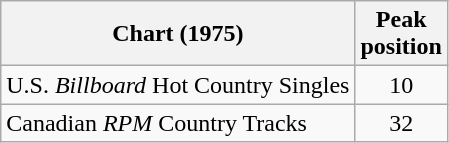<table class="wikitable sortable">
<tr>
<th align="left">Chart (1975)</th>
<th align="center">Peak<br>position</th>
</tr>
<tr>
<td align="left">U.S. <em>Billboard</em> Hot Country Singles</td>
<td align="center">10</td>
</tr>
<tr>
<td align="left">Canadian <em>RPM</em> Country Tracks</td>
<td align="center">32</td>
</tr>
</table>
